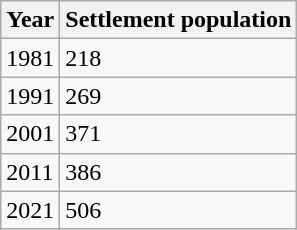<table class="wikitable">
<tr>
<th>Year</th>
<th>Settlement population</th>
</tr>
<tr>
<td>1981</td>
<td>218</td>
</tr>
<tr>
<td>1991</td>
<td>269</td>
</tr>
<tr>
<td>2001</td>
<td>371</td>
</tr>
<tr>
<td>2011</td>
<td>386</td>
</tr>
<tr>
<td>2021</td>
<td>506</td>
</tr>
</table>
